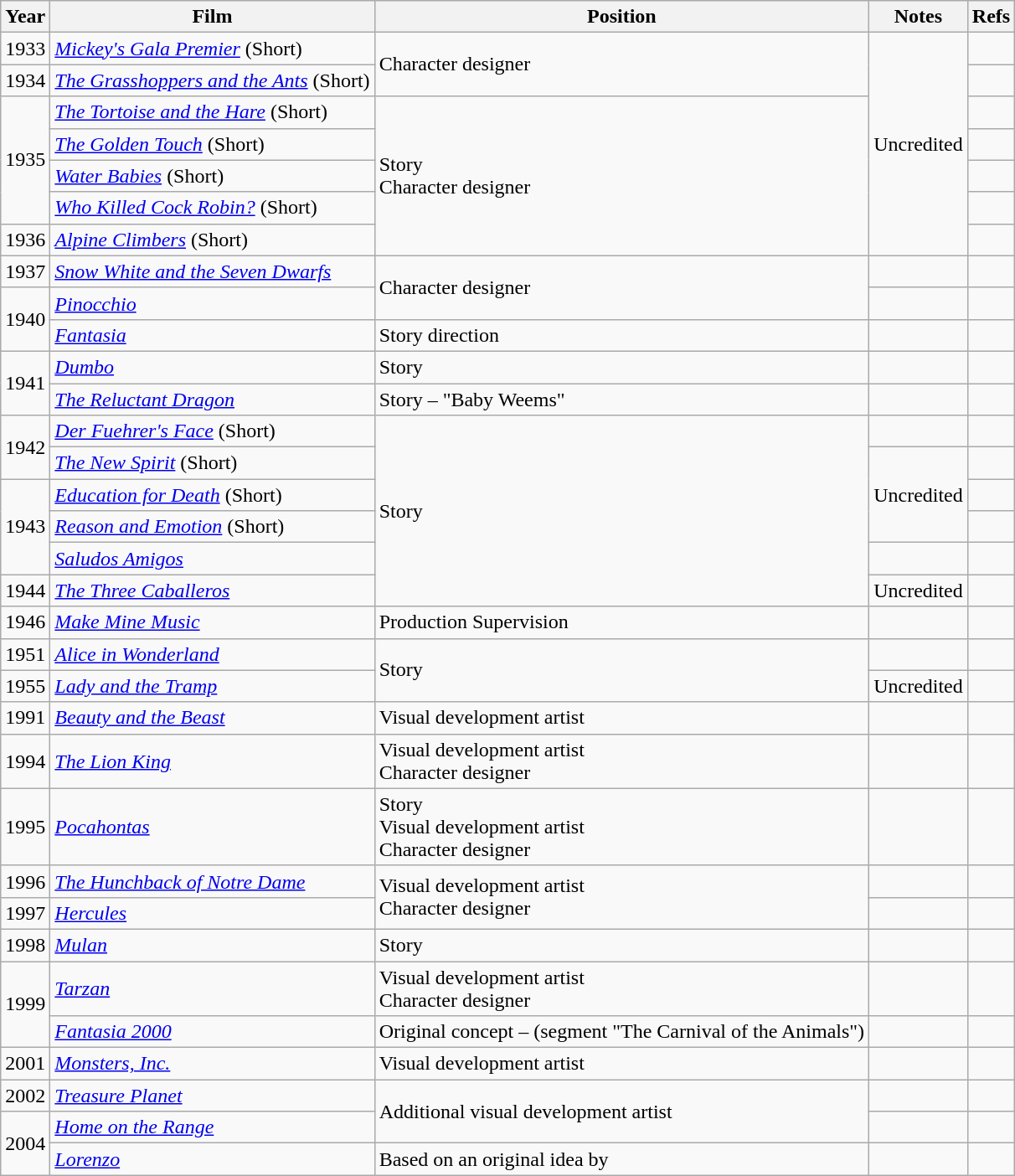<table class="wikitable">
<tr>
<th>Year</th>
<th>Film</th>
<th>Position</th>
<th>Notes</th>
<th>Refs</th>
</tr>
<tr>
<td>1933</td>
<td><em><a href='#'>Mickey's Gala Premier</a></em> (Short)</td>
<td rowspan="2">Character designer</td>
<td rowspan="7">Uncredited</td>
<td></td>
</tr>
<tr>
<td>1934</td>
<td><em><a href='#'>The Grasshoppers and the Ants</a></em> (Short)</td>
<td></td>
</tr>
<tr>
<td rowspan="4">1935</td>
<td><em><a href='#'>The Tortoise and the Hare</a></em> (Short)</td>
<td rowspan="5">Story<br>Character designer</td>
<td></td>
</tr>
<tr>
<td><em><a href='#'>The Golden Touch</a></em> (Short)</td>
<td></td>
</tr>
<tr>
<td><em><a href='#'>Water Babies</a></em> (Short)</td>
<td></td>
</tr>
<tr>
<td><em><a href='#'>Who Killed Cock Robin?</a></em> (Short)</td>
<td></td>
</tr>
<tr>
<td>1936</td>
<td><em><a href='#'>Alpine Climbers</a></em> (Short)</td>
<td></td>
</tr>
<tr>
<td>1937</td>
<td><em><a href='#'>Snow White and the Seven Dwarfs</a></em></td>
<td rowspan="2">Character designer</td>
<td></td>
<td></td>
</tr>
<tr>
<td rowspan="2">1940</td>
<td><em><a href='#'>Pinocchio</a></em></td>
<td></td>
<td></td>
</tr>
<tr>
<td><em><a href='#'>Fantasia</a></em></td>
<td>Story direction</td>
<td></td>
<td></td>
</tr>
<tr>
<td rowspan="2">1941</td>
<td><em><a href='#'>Dumbo</a></em></td>
<td>Story</td>
<td></td>
<td></td>
</tr>
<tr>
<td><em><a href='#'>The Reluctant Dragon</a></em></td>
<td>Story – "Baby Weems"</td>
<td></td>
<td></td>
</tr>
<tr>
<td rowspan="2">1942</td>
<td><em><a href='#'>Der Fuehrer's Face</a></em> (Short)</td>
<td rowspan="6">Story</td>
<td></td>
<td></td>
</tr>
<tr>
<td><em><a href='#'>The New Spirit</a></em> (Short)</td>
<td rowspan="3">Uncredited</td>
<td></td>
</tr>
<tr>
<td rowspan="3">1943</td>
<td><em><a href='#'>Education for Death</a></em> (Short)</td>
<td></td>
</tr>
<tr>
<td><em><a href='#'>Reason and Emotion</a></em> (Short)</td>
<td></td>
</tr>
<tr>
<td><em><a href='#'>Saludos Amigos</a></em></td>
<td></td>
<td></td>
</tr>
<tr>
<td>1944</td>
<td><em><a href='#'>The Three Caballeros</a></em></td>
<td>Uncredited</td>
<td></td>
</tr>
<tr>
<td>1946</td>
<td><em><a href='#'>Make Mine Music</a></em></td>
<td>Production Supervision</td>
<td></td>
<td></td>
</tr>
<tr>
<td>1951</td>
<td><em><a href='#'>Alice in Wonderland</a></em></td>
<td rowspan="2">Story</td>
<td></td>
<td></td>
</tr>
<tr>
<td>1955</td>
<td><em><a href='#'>Lady and the Tramp</a></em></td>
<td>Uncredited</td>
<td></td>
</tr>
<tr>
<td>1991</td>
<td><em><a href='#'>Beauty and the Beast</a></em></td>
<td>Visual development artist</td>
<td></td>
<td></td>
</tr>
<tr>
<td>1994</td>
<td><em><a href='#'>The Lion King</a></em></td>
<td>Visual development artist<br>Character designer</td>
<td></td>
<td></td>
</tr>
<tr>
<td>1995</td>
<td><em><a href='#'>Pocahontas</a></em></td>
<td>Story<br>Visual development artist<br>Character designer</td>
<td></td>
<td></td>
</tr>
<tr>
<td>1996</td>
<td><em><a href='#'>The Hunchback of Notre Dame</a></em></td>
<td rowspan="2">Visual development artist<br>Character designer</td>
<td></td>
<td></td>
</tr>
<tr>
<td>1997</td>
<td><em><a href='#'>Hercules</a></em></td>
<td></td>
<td></td>
</tr>
<tr>
<td>1998</td>
<td><em><a href='#'>Mulan</a></em></td>
<td>Story</td>
<td></td>
<td></td>
</tr>
<tr>
<td rowspan="2">1999</td>
<td><em><a href='#'>Tarzan</a></em></td>
<td>Visual development artist<br>Character designer</td>
<td></td>
</tr>
<tr>
<td><em><a href='#'>Fantasia 2000</a></em></td>
<td>Original concept – (segment "The Carnival of the Animals")</td>
<td></td>
<td></td>
</tr>
<tr>
<td>2001</td>
<td><em><a href='#'>Monsters, Inc.</a></em></td>
<td>Visual development artist</td>
<td></td>
<td></td>
</tr>
<tr>
<td>2002</td>
<td><em><a href='#'>Treasure Planet</a></em></td>
<td rowspan="2">Additional visual development artist</td>
<td></td>
<td></td>
</tr>
<tr>
<td rowspan="2">2004</td>
<td><em><a href='#'>Home on the Range</a></em></td>
<td></td>
<td></td>
</tr>
<tr>
<td><em><a href='#'>Lorenzo</a></em></td>
<td>Based on an original idea by</td>
<td></td>
<td></td>
</tr>
</table>
